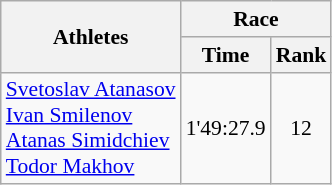<table class="wikitable" border="1" style="font-size:90%">
<tr>
<th rowspan=2>Athletes</th>
<th colspan=2>Race</th>
</tr>
<tr>
<th>Time</th>
<th>Rank</th>
</tr>
<tr>
<td><a href='#'>Svetoslav Atanasov</a><br><a href='#'>Ivan Smilenov</a><br><a href='#'>Atanas Simidchiev</a><br><a href='#'>Todor Makhov</a></td>
<td align=center>1'49:27.9</td>
<td align=center>12</td>
</tr>
</table>
